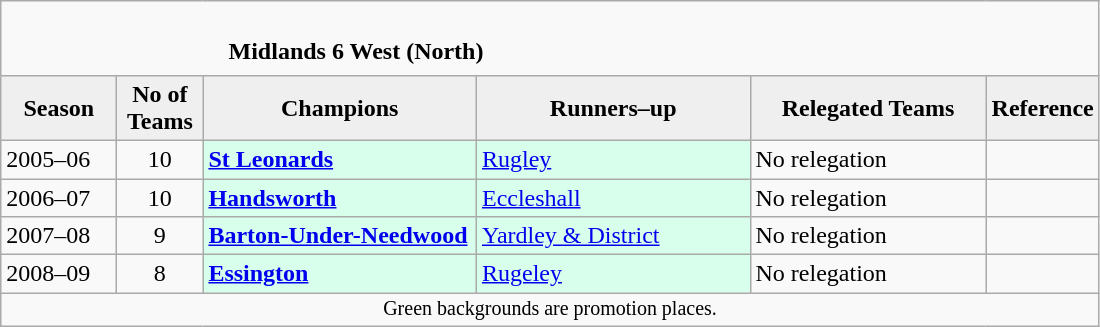<table class="wikitable" style="text-align: left;">
<tr>
<td colspan="11" cellpadding="0" cellspacing="0"><br><table border="0" style="width:100%;" cellpadding="0" cellspacing="0">
<tr>
<td style="width:20%; border:0;"></td>
<td style="border:0;"><strong>Midlands 6 West (North)</strong></td>
<td style="width:20%; border:0;"></td>
</tr>
</table>
</td>
</tr>
<tr>
<th style="background:#efefef; width:70px;">Season</th>
<th style="background:#efefef; width:50px;">No of Teams</th>
<th style="background:#efefef; width:175px;">Champions</th>
<th style="background:#efefef; width:175px;">Runners–up</th>
<th style="background:#efefef; width:150px;">Relegated Teams</th>
<th style="background:#efefef; width:50px;">Reference</th>
</tr>
<tr align=left>
<td>2005–06</td>
<td style="text-align: center;">10</td>
<td style="background:#d8ffeb;"><strong><a href='#'>St Leonards</a></strong></td>
<td style="background:#d8ffeb;"><a href='#'>Rugley</a></td>
<td>No relegation</td>
<td></td>
</tr>
<tr>
<td>2006–07</td>
<td style="text-align: center;">10</td>
<td style="background:#d8ffeb;"><strong><a href='#'>Handsworth</a></strong></td>
<td style="background:#d8ffeb;"><a href='#'>Eccleshall</a></td>
<td>No relegation</td>
<td></td>
</tr>
<tr>
<td>2007–08</td>
<td style="text-align: center;">9</td>
<td style="background:#d8ffeb;"><strong><a href='#'>Barton-Under-Needwood</a></strong></td>
<td style="background:#d8ffeb;"><a href='#'>Yardley & District</a></td>
<td>No relegation</td>
<td></td>
</tr>
<tr>
<td>2008–09</td>
<td style="text-align: center;">8</td>
<td style="background:#d8ffeb;"><strong><a href='#'>Essington</a></strong></td>
<td style="background:#d8ffeb;"><a href='#'>Rugeley</a></td>
<td>No relegation</td>
<td></td>
</tr>
<tr>
<td colspan="15"  style="border:0; font-size:smaller; text-align:center;">Green backgrounds are promotion places.</td>
</tr>
</table>
